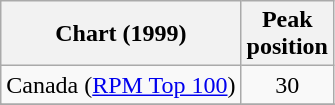<table class="wikitable sortable plainrowheaders" style="text-align:center">
<tr>
<th scope="col">Chart (1999)</th>
<th scope="col">Peak<br> position</th>
</tr>
<tr>
<td align="left">Canada (<a href='#'>RPM Top 100</a>)</td>
<td align="center">30</td>
</tr>
<tr>
</tr>
<tr>
</tr>
</table>
